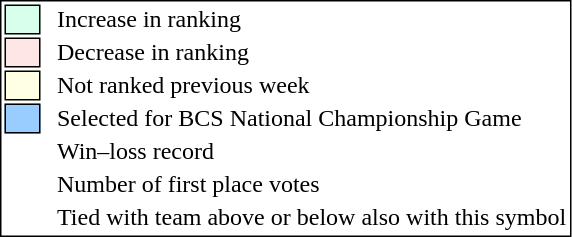<table style="border:1px solid black;">
<tr>
<td style="background:#D8FFEB; width:20px; border:1px solid black;"></td>
<td> </td>
<td>Increase in ranking</td>
</tr>
<tr>
<td style="background:#FFE6E6; width:20px; border:1px solid black;"></td>
<td> </td>
<td>Decrease in ranking</td>
</tr>
<tr>
<td style="background:#FFFFE6; width:20px; border:1px solid black;"></td>
<td> </td>
<td>Not ranked previous week</td>
</tr>
<tr>
<td style="background:#9cf; width:20px; border:1px solid black;"></td>
<td> </td>
<td>Selected for BCS National Championship Game</td>
</tr>
<tr>
<td></td>
<td> </td>
<td>Win–loss record</td>
</tr>
<tr>
<td></td>
<td> </td>
<td>Number of first place votes</td>
</tr>
<tr>
<td></td>
<td></td>
<td>Tied with team above or below also with this symbol</td>
</tr>
</table>
